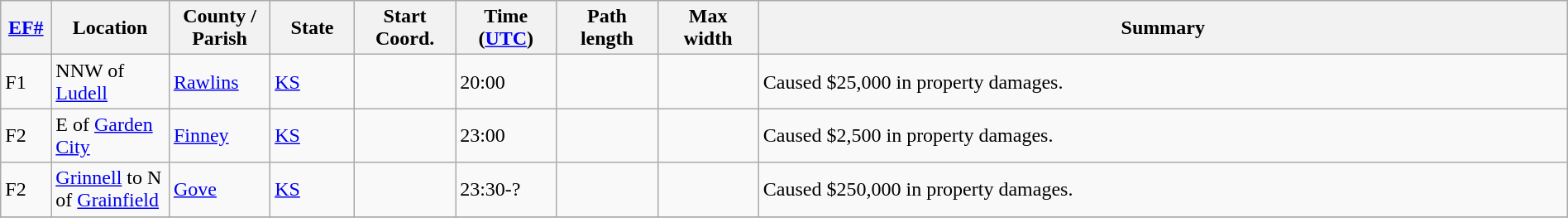<table class="wikitable sortable" style="width:100%;">
<tr>
<th scope="col"  style="width:3%; text-align:center;"><a href='#'>EF#</a></th>
<th scope="col"  style="width:7%; text-align:center;" class="unsortable">Location</th>
<th scope="col"  style="width:6%; text-align:center;" class="unsortable">County / Parish</th>
<th scope="col"  style="width:5%; text-align:center;">State</th>
<th scope="col"  style="width:6%; text-align:center;">Start Coord.</th>
<th scope="col"  style="width:6%; text-align:center;">Time (<a href='#'>UTC</a>)</th>
<th scope="col"  style="width:6%; text-align:center;">Path length</th>
<th scope="col"  style="width:6%; text-align:center;">Max width</th>
<th scope="col" class="unsortable" style="width:48%; text-align:center;">Summary</th>
</tr>
<tr>
<td bgcolor=>F1</td>
<td>NNW of <a href='#'>Ludell</a></td>
<td><a href='#'>Rawlins</a></td>
<td><a href='#'>KS</a></td>
<td></td>
<td>20:00</td>
<td></td>
<td></td>
<td>Caused $25,000 in property damages.</td>
</tr>
<tr>
<td bgcolor=>F2</td>
<td>E of <a href='#'>Garden City</a></td>
<td><a href='#'>Finney</a></td>
<td><a href='#'>KS</a></td>
<td></td>
<td>23:00</td>
<td></td>
<td></td>
<td>Caused $2,500 in property damages.</td>
</tr>
<tr>
<td bgcolor=>F2</td>
<td><a href='#'>Grinnell</a> to N of <a href='#'>Grainfield</a></td>
<td><a href='#'>Gove</a></td>
<td><a href='#'>KS</a></td>
<td></td>
<td>23:30-?</td>
<td></td>
<td></td>
<td>Caused $250,000 in property damages.</td>
</tr>
<tr>
</tr>
</table>
